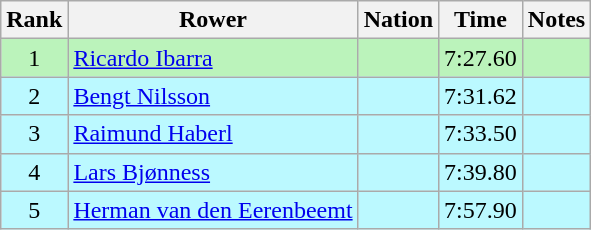<table class="wikitable sortable" style="text-align:center">
<tr>
<th>Rank</th>
<th>Rower</th>
<th>Nation</th>
<th>Time</th>
<th>Notes</th>
</tr>
<tr bgcolor=bbf3bb>
<td>1</td>
<td align=left><a href='#'>Ricardo Ibarra</a></td>
<td align=left></td>
<td>7:27.60</td>
<td></td>
</tr>
<tr bgcolor=bbf9ff>
<td>2</td>
<td align=left><a href='#'>Bengt Nilsson</a></td>
<td align=left></td>
<td>7:31.62</td>
<td></td>
</tr>
<tr bgcolor=bbf9ff>
<td>3</td>
<td align=left><a href='#'>Raimund Haberl</a></td>
<td align=left></td>
<td>7:33.50</td>
<td></td>
</tr>
<tr bgcolor=bbf9ff>
<td>4</td>
<td align=left><a href='#'>Lars Bjønness</a></td>
<td align=left></td>
<td>7:39.80</td>
<td></td>
</tr>
<tr bgcolor=bbf9ff>
<td>5</td>
<td align=left><a href='#'>Herman van den Eerenbeemt</a></td>
<td align=left></td>
<td>7:57.90</td>
<td></td>
</tr>
</table>
